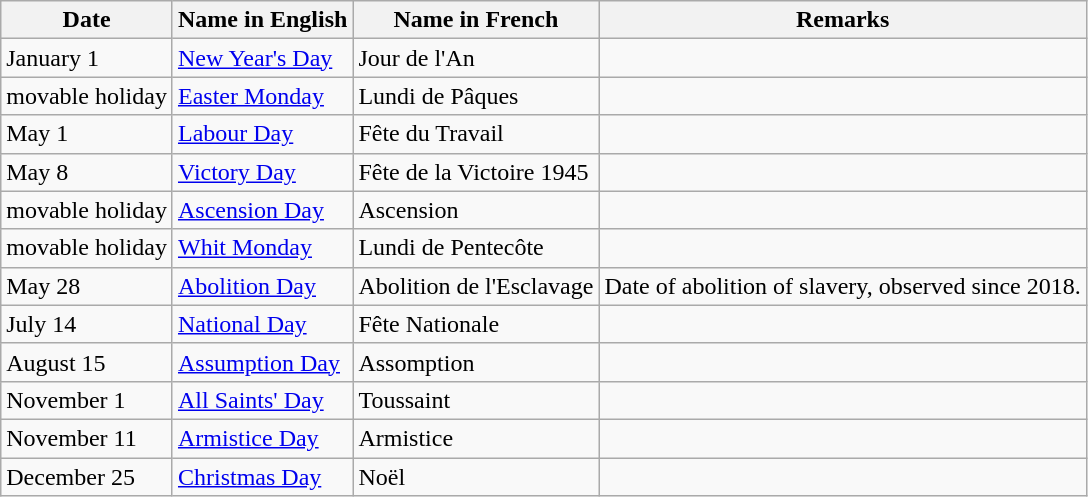<table class="wikitable">
<tr>
<th>Date</th>
<th>Name in English</th>
<th>Name in French</th>
<th>Remarks</th>
</tr>
<tr>
<td>January 1</td>
<td><a href='#'>New Year's Day</a></td>
<td>Jour de l'An</td>
<td></td>
</tr>
<tr>
<td>movable holiday</td>
<td><a href='#'>Easter Monday</a></td>
<td>Lundi de Pâques</td>
<td></td>
</tr>
<tr>
<td>May 1</td>
<td><a href='#'>Labour Day</a></td>
<td>Fête du Travail</td>
<td></td>
</tr>
<tr>
<td>May 8</td>
<td><a href='#'>Victory Day</a></td>
<td>Fête de la Victoire 1945</td>
<td></td>
</tr>
<tr>
<td>movable holiday</td>
<td><a href='#'>Ascension Day</a></td>
<td>Ascension</td>
<td></td>
</tr>
<tr>
<td>movable holiday</td>
<td><a href='#'>Whit Monday</a></td>
<td>Lundi de Pentecôte</td>
<td></td>
</tr>
<tr>
<td>May 28</td>
<td><a href='#'>Abolition Day</a></td>
<td>Abolition de l'Esclavage</td>
<td>Date of abolition of slavery, observed since 2018.</td>
</tr>
<tr>
<td>July 14</td>
<td><a href='#'>National Day</a></td>
<td>Fête Nationale</td>
<td></td>
</tr>
<tr>
<td>August 15</td>
<td><a href='#'>Assumption Day</a></td>
<td>Assomption</td>
<td></td>
</tr>
<tr>
<td>November 1</td>
<td><a href='#'>All Saints' Day</a></td>
<td>Toussaint</td>
<td></td>
</tr>
<tr>
<td>November 11</td>
<td><a href='#'>Armistice Day</a></td>
<td>Armistice</td>
<td></td>
</tr>
<tr>
<td>December 25</td>
<td><a href='#'>Christmas Day</a></td>
<td>Noël</td>
<td></td>
</tr>
</table>
